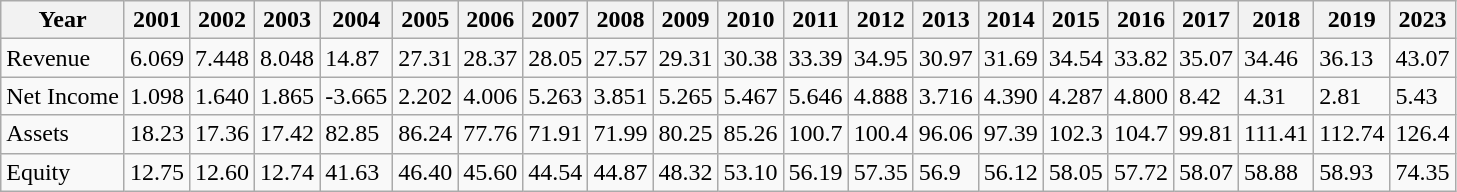<table class="wikitable">
<tr>
<th>Year</th>
<th>2001</th>
<th>2002</th>
<th>2003</th>
<th>2004</th>
<th>2005</th>
<th>2006</th>
<th>2007</th>
<th>2008</th>
<th>2009</th>
<th>2010</th>
<th>2011</th>
<th>2012</th>
<th>2013</th>
<th>2014</th>
<th>2015</th>
<th>2016</th>
<th>2017</th>
<th>2018</th>
<th>2019</th>
<th>2023</th>
</tr>
<tr>
<td>Revenue</td>
<td>6.069</td>
<td>7.448</td>
<td>8.048</td>
<td>14.87</td>
<td>27.31</td>
<td>28.37</td>
<td>28.05</td>
<td>27.57</td>
<td>29.31</td>
<td>30.38</td>
<td>33.39</td>
<td>34.95</td>
<td>30.97</td>
<td>31.69</td>
<td>34.54</td>
<td>33.82</td>
<td>35.07</td>
<td>34.46</td>
<td>36.13</td>
<td>43.07</td>
</tr>
<tr>
<td>Net Income</td>
<td>1.098</td>
<td>1.640</td>
<td>1.865</td>
<td>-3.665</td>
<td>2.202</td>
<td>4.006</td>
<td>5.263</td>
<td>3.851</td>
<td>5.265</td>
<td>5.467</td>
<td>5.646</td>
<td>4.888</td>
<td>3.716</td>
<td>4.390</td>
<td>4.287</td>
<td>4.800</td>
<td>8.42</td>
<td>4.31</td>
<td>2.81</td>
<td>5.43</td>
</tr>
<tr>
<td>Assets</td>
<td>18.23</td>
<td>17.36</td>
<td>17.42</td>
<td>82.85</td>
<td>86.24</td>
<td>77.76</td>
<td>71.91</td>
<td>71.99</td>
<td>80.25</td>
<td>85.26</td>
<td>100.7</td>
<td>100.4</td>
<td>96.06</td>
<td>97.39</td>
<td>102.3</td>
<td>104.7</td>
<td>99.81</td>
<td>111.41</td>
<td>112.74</td>
<td>126.4</td>
</tr>
<tr>
<td>Equity</td>
<td>12.75</td>
<td>12.60</td>
<td>12.74</td>
<td>41.63</td>
<td>46.40</td>
<td>45.60</td>
<td>44.54</td>
<td>44.87</td>
<td>48.32</td>
<td>53.10</td>
<td>56.19</td>
<td>57.35</td>
<td>56.9</td>
<td>56.12</td>
<td>58.05</td>
<td>57.72</td>
<td>58.07</td>
<td>58.88</td>
<td>58.93</td>
<td>74.35</td>
</tr>
</table>
